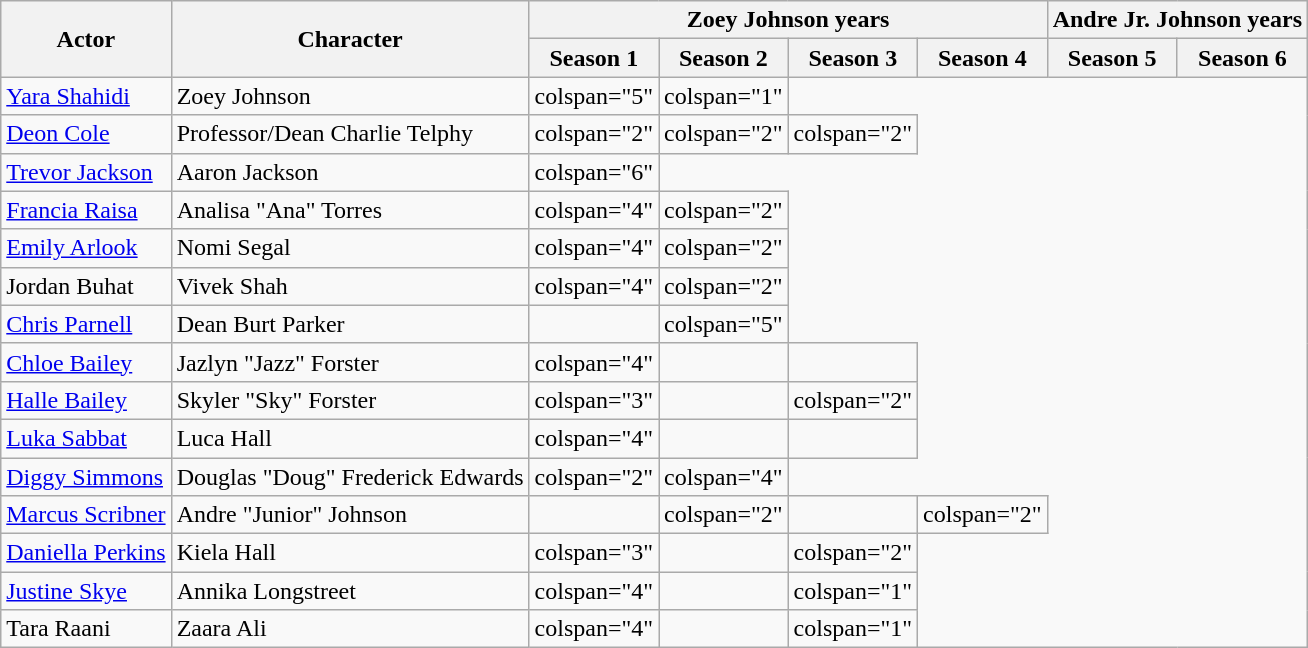<table class="wikitable">
<tr>
<th rowspan="2">Actor</th>
<th rowspan="2">Character</th>
<th colspan="4">Zoey Johnson years</th>
<th colspan="2">Andre Jr. Johnson years</th>
</tr>
<tr>
<th>Season 1</th>
<th>Season 2</th>
<th>Season 3</th>
<th>Season 4</th>
<th>Season 5</th>
<th>Season 6</th>
</tr>
<tr>
<td><a href='#'>Yara Shahidi</a></td>
<td>Zoey Johnson</td>
<td>colspan="5" </td>
<td>colspan="1" </td>
</tr>
<tr>
<td><a href='#'>Deon Cole</a></td>
<td>Professor/Dean Charlie Telphy</td>
<td>colspan="2" </td>
<td>colspan="2" </td>
<td>colspan="2" </td>
</tr>
<tr>
<td><a href='#'>Trevor Jackson</a></td>
<td>Aaron Jackson</td>
<td>colspan="6" </td>
</tr>
<tr>
<td><a href='#'>Francia Raisa</a></td>
<td>Analisa "Ana" Torres</td>
<td>colspan="4" </td>
<td>colspan="2" </td>
</tr>
<tr>
<td><a href='#'>Emily Arlook</a></td>
<td>Nomi Segal</td>
<td>colspan="4" </td>
<td>colspan="2" </td>
</tr>
<tr>
<td>Jordan Buhat</td>
<td>Vivek Shah</td>
<td>colspan="4" </td>
<td>colspan="2" </td>
</tr>
<tr>
<td><a href='#'>Chris Parnell</a></td>
<td>Dean Burt Parker</td>
<td></td>
<td>colspan="5" </td>
</tr>
<tr>
<td><a href='#'>Chloe Bailey</a></td>
<td>Jazlyn "Jazz" Forster</td>
<td>colspan="4" </td>
<td></td>
<td></td>
</tr>
<tr>
<td><a href='#'>Halle Bailey</a></td>
<td>Skyler "Sky" Forster</td>
<td>colspan="3" </td>
<td></td>
<td>colspan="2" </td>
</tr>
<tr>
<td><a href='#'>Luka Sabbat</a></td>
<td>Luca Hall</td>
<td>colspan="4" </td>
<td></td>
<td></td>
</tr>
<tr>
<td><a href='#'>Diggy Simmons</a></td>
<td>Douglas "Doug" Frederick Edwards</td>
<td>colspan="2" </td>
<td>colspan="4" </td>
</tr>
<tr>
<td><a href='#'>Marcus Scribner</a></td>
<td>Andre "Junior" Johnson</td>
<td></td>
<td>colspan="2" </td>
<td></td>
<td>colspan="2" </td>
</tr>
<tr>
<td><a href='#'>Daniella Perkins</a></td>
<td>Kiela Hall</td>
<td>colspan="3" </td>
<td></td>
<td>colspan="2" </td>
</tr>
<tr>
<td><a href='#'>Justine Skye</a></td>
<td>Annika Longstreet</td>
<td>colspan="4" </td>
<td></td>
<td>colspan="1" </td>
</tr>
<tr>
<td>Tara Raani</td>
<td>Zaara Ali</td>
<td>colspan="4" </td>
<td></td>
<td>colspan="1" </td>
</tr>
</table>
